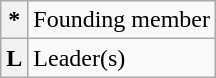<table class="wikitable">
<tr>
<th>*</th>
<td>Founding member</td>
</tr>
<tr>
<th><strong>L</strong></th>
<td>Leader(s)</td>
</tr>
</table>
